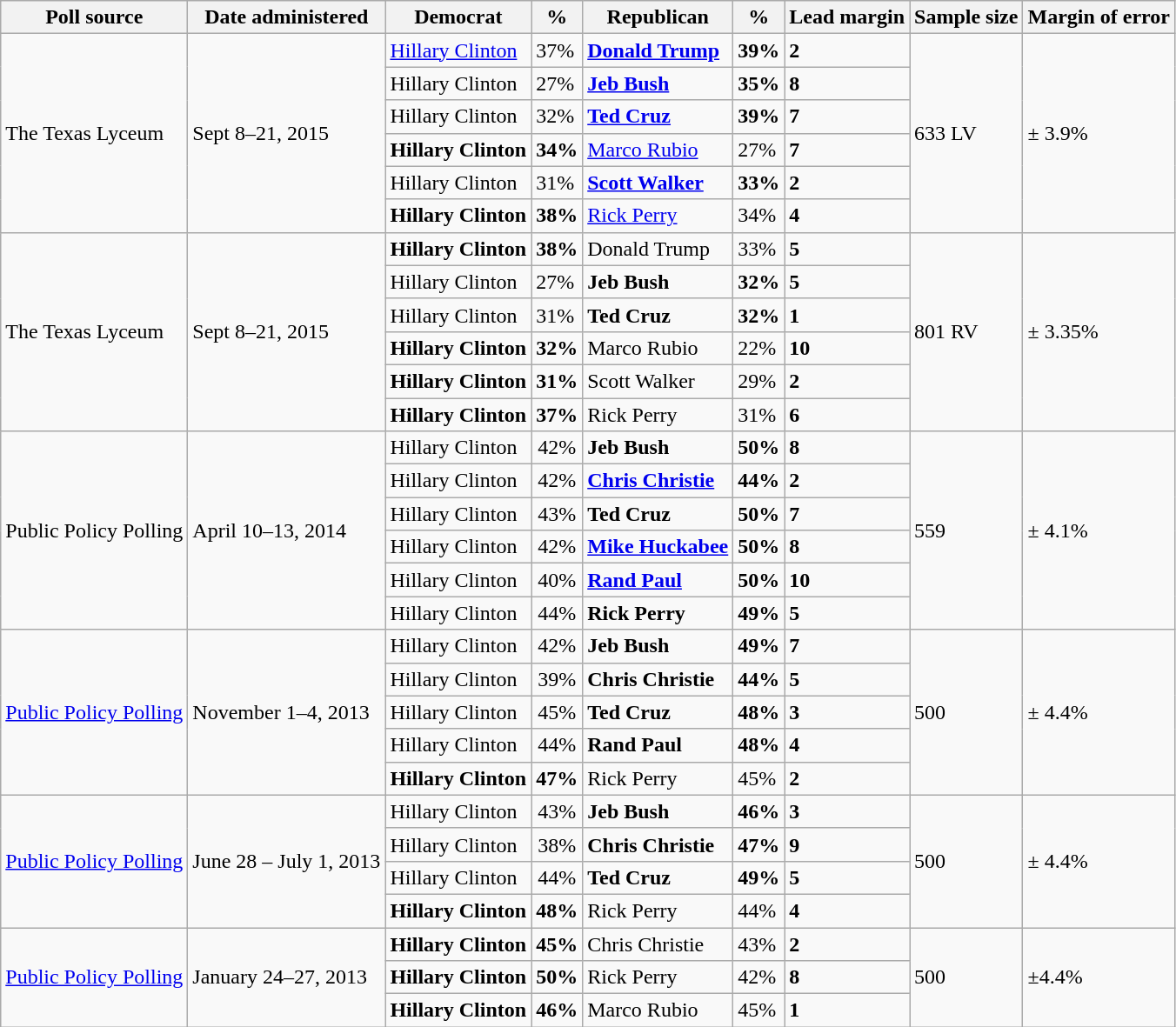<table class="wikitable">
<tr valign=bottom>
<th>Poll source</th>
<th>Date administered</th>
<th>Democrat</th>
<th>%</th>
<th>Republican</th>
<th>%</th>
<th>Lead margin</th>
<th>Sample size</th>
<th>Margin of error</th>
</tr>
<tr>
<td rowspan=6>The Texas Lyceum </td>
<td rowspan=6>Sept 8–21, 2015</td>
<td><a href='#'>Hillary Clinton</a></td>
<td>37%</td>
<td><strong><a href='#'>Donald Trump</a></strong></td>
<td><strong>39%</strong></td>
<td><strong>2</strong></td>
<td rowspan=6>633 LV</td>
<td rowspan=6>± 3.9%</td>
</tr>
<tr>
<td>Hillary Clinton</td>
<td>27%</td>
<td><strong><a href='#'>Jeb Bush</a></strong></td>
<td><strong>35%</strong></td>
<td><strong>8</strong></td>
</tr>
<tr>
<td>Hillary Clinton</td>
<td>32%</td>
<td><strong><a href='#'>Ted Cruz</a></strong></td>
<td><strong>39%</strong></td>
<td><strong>7</strong></td>
</tr>
<tr>
<td><strong>Hillary Clinton</strong></td>
<td><strong>34%</strong></td>
<td><a href='#'>Marco Rubio</a></td>
<td>27%</td>
<td><strong>7</strong></td>
</tr>
<tr>
<td>Hillary Clinton</td>
<td>31%</td>
<td><strong><a href='#'>Scott Walker</a></strong></td>
<td><strong>33%</strong></td>
<td><strong>2</strong></td>
</tr>
<tr>
<td><strong>Hillary Clinton</strong></td>
<td><strong>38%</strong></td>
<td><a href='#'>Rick Perry</a></td>
<td>34%</td>
<td><strong>4</strong></td>
</tr>
<tr>
<td rowspan=6>The Texas Lyceum </td>
<td rowspan=6>Sept 8–21, 2015</td>
<td><strong>Hillary Clinton</strong></td>
<td><strong>38%</strong></td>
<td>Donald Trump</td>
<td>33%</td>
<td><strong>5</strong></td>
<td rowspan=6>801 RV</td>
<td rowspan=6>± 3.35%</td>
</tr>
<tr>
<td>Hillary Clinton</td>
<td>27%</td>
<td><strong>Jeb Bush</strong></td>
<td><strong>32%</strong></td>
<td><strong>5</strong></td>
</tr>
<tr>
<td>Hillary Clinton</td>
<td>31%</td>
<td><strong>Ted Cruz</strong></td>
<td><strong>32%</strong></td>
<td><strong>1</strong></td>
</tr>
<tr>
<td><strong>Hillary Clinton</strong></td>
<td><strong>32%</strong></td>
<td>Marco Rubio</td>
<td>22%</td>
<td><strong>10</strong></td>
</tr>
<tr>
<td><strong>Hillary Clinton</strong></td>
<td><strong>31%</strong></td>
<td>Scott Walker</td>
<td>29%</td>
<td><strong>2</strong></td>
</tr>
<tr>
<td><strong>Hillary Clinton</strong></td>
<td><strong>37%</strong></td>
<td>Rick Perry</td>
<td>31%</td>
<td><strong>6</strong></td>
</tr>
<tr>
<td rowspan=6>Public Policy Polling</td>
<td rowspan=6>April 10–13, 2014</td>
<td>Hillary Clinton</td>
<td align=center>42%</td>
<td><strong>Jeb Bush</strong></td>
<td><strong>50%</strong></td>
<td><strong>8</strong></td>
<td rowspan=6>559</td>
<td rowspan=6>± 4.1%</td>
</tr>
<tr>
<td>Hillary Clinton</td>
<td align=center>42%</td>
<td><strong><a href='#'>Chris Christie</a></strong></td>
<td><strong>44%</strong></td>
<td><strong>2</strong></td>
</tr>
<tr>
<td>Hillary Clinton</td>
<td align=center>43%</td>
<td><strong>Ted Cruz</strong></td>
<td><strong>50%</strong></td>
<td><strong>7</strong></td>
</tr>
<tr>
<td>Hillary Clinton</td>
<td align=center>42%</td>
<td><strong><a href='#'>Mike Huckabee</a></strong></td>
<td><strong>50%</strong></td>
<td><strong>8</strong></td>
</tr>
<tr>
<td>Hillary Clinton</td>
<td align=center>40%</td>
<td><strong><a href='#'>Rand Paul</a></strong></td>
<td><strong>50%</strong></td>
<td><strong>10</strong></td>
</tr>
<tr>
<td>Hillary Clinton</td>
<td align=center>44%</td>
<td><strong>Rick Perry</strong></td>
<td><strong>49%</strong></td>
<td><strong>5</strong></td>
</tr>
<tr>
<td rowspan=5><a href='#'>Public Policy Polling</a></td>
<td rowspan=5>November 1–4, 2013</td>
<td>Hillary Clinton</td>
<td align=center>42%</td>
<td><strong>Jeb Bush</strong></td>
<td><strong>49%</strong></td>
<td><strong>7</strong></td>
<td rowspan=5>500</td>
<td rowspan=5>± 4.4%</td>
</tr>
<tr>
<td>Hillary Clinton</td>
<td align=center>39%</td>
<td><strong>Chris Christie</strong></td>
<td><strong>44%</strong></td>
<td><strong>5</strong></td>
</tr>
<tr>
<td>Hillary Clinton</td>
<td align=center>45%</td>
<td><strong>Ted Cruz</strong></td>
<td><strong>48%</strong></td>
<td><strong>3</strong></td>
</tr>
<tr>
<td>Hillary Clinton</td>
<td align=center>44%</td>
<td><strong>Rand Paul</strong></td>
<td><strong>48%</strong></td>
<td><strong>4</strong></td>
</tr>
<tr>
<td><strong>Hillary Clinton</strong></td>
<td><strong>47%</strong></td>
<td>Rick Perry</td>
<td>45%</td>
<td><strong>2</strong></td>
</tr>
<tr>
<td rowspan=4><a href='#'>Public Policy Polling</a></td>
<td rowspan=4>June 28 – July 1, 2013</td>
<td>Hillary Clinton</td>
<td align=center>43%</td>
<td><strong>Jeb Bush</strong></td>
<td><strong>46%</strong></td>
<td><strong>3</strong></td>
<td rowspan=4>500</td>
<td rowspan=4>± 4.4%</td>
</tr>
<tr>
<td>Hillary Clinton</td>
<td align=center>38%</td>
<td><strong>Chris Christie</strong></td>
<td><strong>47%</strong></td>
<td><strong>9</strong></td>
</tr>
<tr>
<td>Hillary Clinton</td>
<td align=center>44%</td>
<td><strong>Ted Cruz</strong></td>
<td><strong>49%</strong></td>
<td><strong>5</strong></td>
</tr>
<tr>
<td><strong>Hillary Clinton</strong></td>
<td><strong>48%</strong></td>
<td>Rick Perry</td>
<td>44%</td>
<td><strong>4</strong></td>
</tr>
<tr>
<td rowspan=3><a href='#'>Public Policy Polling</a></td>
<td rowspan=3>January 24–27, 2013</td>
<td><strong>Hillary Clinton</strong></td>
<td><strong>45%</strong></td>
<td>Chris Christie</td>
<td>43%</td>
<td><strong>2</strong></td>
<td rowspan=3>500</td>
<td rowspan=3>±4.4%</td>
</tr>
<tr>
<td><strong>Hillary Clinton</strong></td>
<td><strong>50%</strong></td>
<td>Rick Perry</td>
<td>42%</td>
<td><strong>8</strong></td>
</tr>
<tr>
<td><strong>Hillary Clinton</strong></td>
<td><strong>46%</strong></td>
<td>Marco Rubio</td>
<td>45%</td>
<td><strong>1</strong></td>
</tr>
</table>
